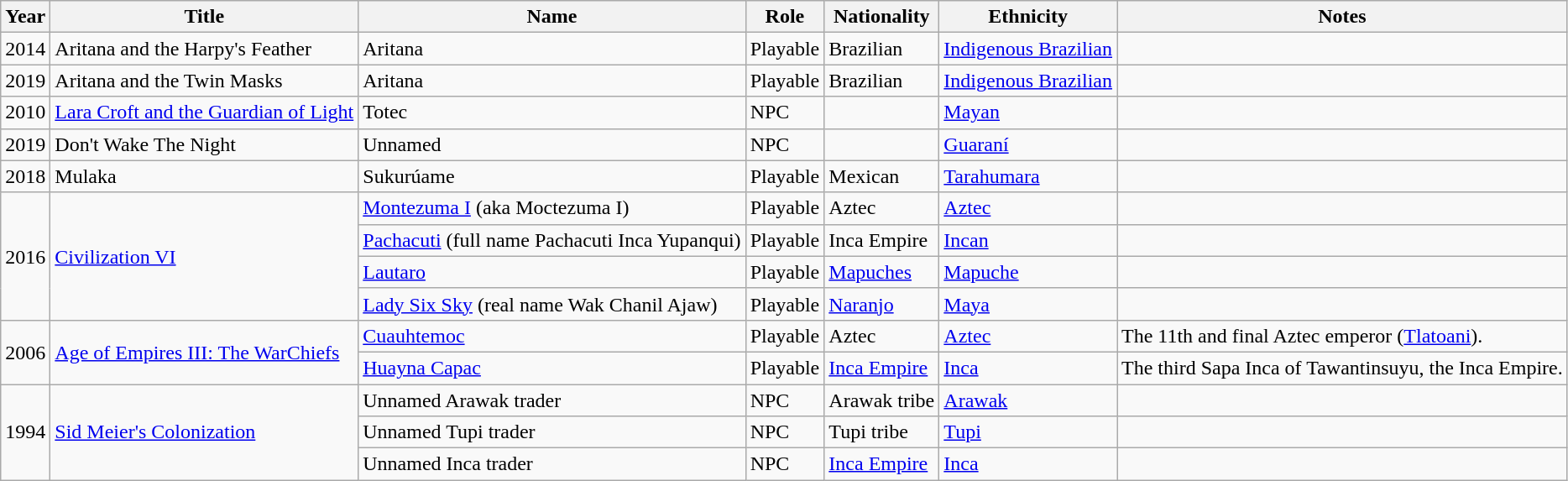<table class="wikitable sortable">
<tr>
<th>Year</th>
<th>Title</th>
<th>Name</th>
<th>Role</th>
<th>Nationality</th>
<th>Ethnicity</th>
<th>Notes</th>
</tr>
<tr>
<td>2014</td>
<td>Aritana and the Harpy's Feather</td>
<td>Aritana</td>
<td>Playable</td>
<td>Brazilian</td>
<td><a href='#'>Indigenous Brazilian</a></td>
<td></td>
</tr>
<tr>
<td>2019</td>
<td>Aritana and the Twin Masks</td>
<td>Aritana</td>
<td>Playable</td>
<td>Brazilian</td>
<td><a href='#'>Indigenous Brazilian</a></td>
<td></td>
</tr>
<tr>
<td>2010</td>
<td><a href='#'>Lara Croft and the Guardian of Light</a></td>
<td>Totec</td>
<td>NPC</td>
<td></td>
<td><a href='#'>Mayan</a></td>
<td></td>
</tr>
<tr>
<td>2019</td>
<td>Don't Wake The Night</td>
<td>Unnamed</td>
<td>NPC</td>
<td></td>
<td><a href='#'>Guaraní</a></td>
<td></td>
</tr>
<tr>
<td>2018</td>
<td>Mulaka</td>
<td>Sukurúame</td>
<td>Playable</td>
<td>Mexican</td>
<td><a href='#'>Tarahumara</a></td>
<td></td>
</tr>
<tr>
<td rowspan="4">2016</td>
<td rowspan="4"><a href='#'>Civilization VI</a></td>
<td><a href='#'>Montezuma I</a> (aka Moctezuma I)</td>
<td>Playable</td>
<td>Aztec</td>
<td><a href='#'>Aztec</a></td>
<td></td>
</tr>
<tr>
<td><a href='#'>Pachacuti</a> (full name Pachacuti Inca Yupanqui)</td>
<td>Playable</td>
<td>Inca Empire</td>
<td><a href='#'>Incan</a></td>
<td></td>
</tr>
<tr>
<td><a href='#'>Lautaro</a></td>
<td>Playable</td>
<td><a href='#'>Mapuches</a></td>
<td><a href='#'>Mapuche</a></td>
<td></td>
</tr>
<tr>
<td><a href='#'>Lady Six Sky</a> (real name Wak Chanil Ajaw)</td>
<td>Playable</td>
<td><a href='#'>Naranjo</a></td>
<td><a href='#'>Maya</a></td>
<td></td>
</tr>
<tr>
<td rowspan="2">2006</td>
<td rowspan="2"><a href='#'>Age of Empires III: The WarChiefs</a></td>
<td><a href='#'>Cuauhtemoc</a></td>
<td>Playable</td>
<td>Aztec</td>
<td><a href='#'>Aztec</a></td>
<td>The 11th and final Aztec emperor (<a href='#'>Tlatoani</a>).</td>
</tr>
<tr>
<td><a href='#'>Huayna Capac</a></td>
<td>Playable</td>
<td><a href='#'>Inca Empire</a></td>
<td><a href='#'>Inca</a></td>
<td>The third Sapa Inca of Tawantinsuyu, the Inca Empire.</td>
</tr>
<tr>
<td rowspan="3">1994</td>
<td rowspan="3"><a href='#'>Sid Meier's Colonization</a></td>
<td>Unnamed Arawak trader</td>
<td>NPC</td>
<td>Arawak tribe</td>
<td><a href='#'>Arawak</a></td>
<td></td>
</tr>
<tr>
<td>Unnamed Tupi trader</td>
<td>NPC</td>
<td>Tupi tribe</td>
<td><a href='#'>Tupi</a></td>
<td></td>
</tr>
<tr>
<td>Unnamed Inca trader</td>
<td>NPC</td>
<td><a href='#'>Inca Empire</a></td>
<td><a href='#'>Inca</a></td>
<td></td>
</tr>
</table>
